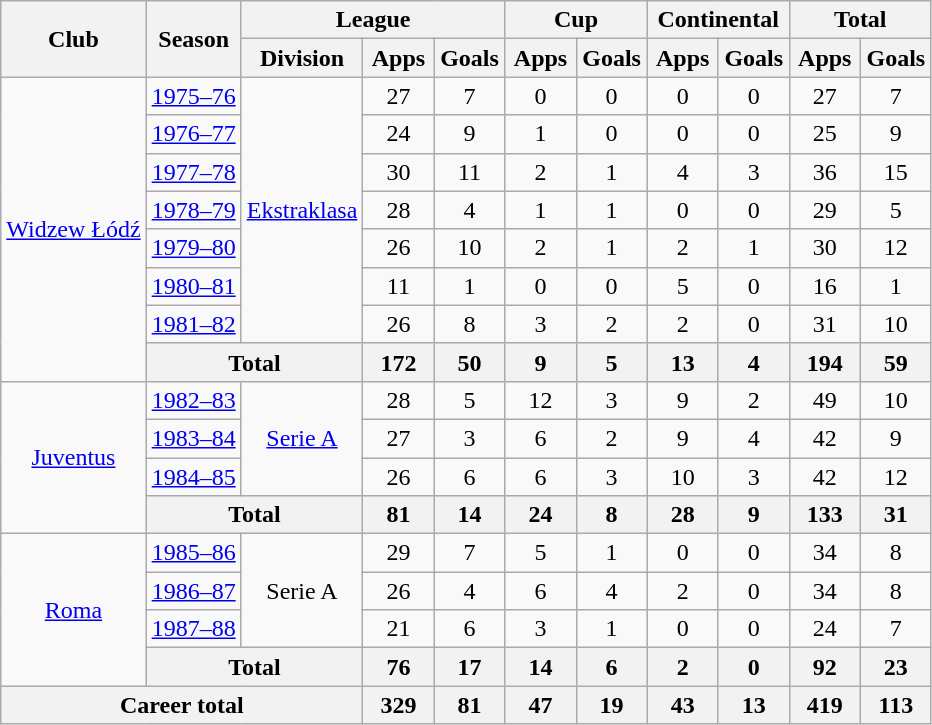<table class="wikitable" style="text-align:center">
<tr>
<th rowspan="2">Club</th>
<th rowspan="2">Season</th>
<th colspan="3">League</th>
<th colspan="2">Cup</th>
<th colspan="2">Continental</th>
<th colspan="2">Total</th>
</tr>
<tr>
<th>Division</th>
<th width="40">Apps</th>
<th width="40">Goals</th>
<th width="40">Apps</th>
<th width="40">Goals</th>
<th width="40">Apps</th>
<th width="40">Goals</th>
<th width="40">Apps</th>
<th width="40">Goals</th>
</tr>
<tr>
<td rowspan="8"><a href='#'>Widzew Łódź</a></td>
<td><a href='#'>1975–76</a></td>
<td rowspan="7"><a href='#'>Ekstraklasa</a></td>
<td>27</td>
<td>7</td>
<td>0</td>
<td>0</td>
<td>0</td>
<td>0</td>
<td>27</td>
<td>7</td>
</tr>
<tr>
<td><a href='#'>1976–77</a></td>
<td>24</td>
<td>9</td>
<td>1</td>
<td>0</td>
<td>0</td>
<td>0</td>
<td>25</td>
<td>9</td>
</tr>
<tr>
<td><a href='#'>1977–78</a></td>
<td>30</td>
<td>11</td>
<td>2</td>
<td>1</td>
<td>4</td>
<td>3</td>
<td>36</td>
<td>15</td>
</tr>
<tr>
<td><a href='#'>1978–79</a></td>
<td>28</td>
<td>4</td>
<td>1</td>
<td>1</td>
<td>0</td>
<td>0</td>
<td>29</td>
<td>5</td>
</tr>
<tr>
<td><a href='#'>1979–80</a></td>
<td>26</td>
<td>10</td>
<td>2</td>
<td>1</td>
<td>2</td>
<td>1</td>
<td>30</td>
<td>12</td>
</tr>
<tr>
<td><a href='#'>1980–81</a></td>
<td>11</td>
<td>1</td>
<td>0</td>
<td>0</td>
<td>5</td>
<td>0</td>
<td>16</td>
<td>1</td>
</tr>
<tr>
<td><a href='#'>1981–82</a></td>
<td>26</td>
<td>8</td>
<td>3</td>
<td>2</td>
<td>2</td>
<td>0</td>
<td>31</td>
<td>10</td>
</tr>
<tr>
<th colspan="2">Total</th>
<th>172</th>
<th>50</th>
<th>9</th>
<th>5</th>
<th>13</th>
<th>4</th>
<th>194</th>
<th>59</th>
</tr>
<tr>
<td rowspan="4"><a href='#'>Juventus</a></td>
<td><a href='#'>1982–83</a></td>
<td rowspan="3"><a href='#'>Serie A</a></td>
<td>28</td>
<td>5</td>
<td>12</td>
<td>3</td>
<td>9</td>
<td>2</td>
<td>49</td>
<td>10</td>
</tr>
<tr>
<td><a href='#'>1983–84</a></td>
<td>27</td>
<td>3</td>
<td>6</td>
<td>2</td>
<td>9</td>
<td>4</td>
<td>42</td>
<td>9</td>
</tr>
<tr>
<td><a href='#'>1984–85</a></td>
<td>26</td>
<td>6</td>
<td>6</td>
<td>3</td>
<td>10</td>
<td>3</td>
<td>42</td>
<td>12</td>
</tr>
<tr>
<th colspan="2">Total</th>
<th>81</th>
<th>14</th>
<th>24</th>
<th>8</th>
<th>28</th>
<th>9</th>
<th>133</th>
<th>31</th>
</tr>
<tr>
<td rowspan="4"><a href='#'>Roma</a></td>
<td><a href='#'>1985–86</a></td>
<td rowspan="3">Serie A</td>
<td>29</td>
<td>7</td>
<td>5</td>
<td>1</td>
<td>0</td>
<td>0</td>
<td>34</td>
<td>8</td>
</tr>
<tr>
<td><a href='#'>1986–87</a></td>
<td>26</td>
<td>4</td>
<td>6</td>
<td>4</td>
<td>2</td>
<td>0</td>
<td>34</td>
<td>8</td>
</tr>
<tr>
<td><a href='#'>1987–88</a></td>
<td>21</td>
<td>6</td>
<td>3</td>
<td>1</td>
<td>0</td>
<td>0</td>
<td>24</td>
<td>7</td>
</tr>
<tr>
<th colspan="2">Total</th>
<th>76</th>
<th>17</th>
<th>14</th>
<th>6</th>
<th>2</th>
<th>0</th>
<th>92</th>
<th>23</th>
</tr>
<tr>
<th colspan="3">Career total</th>
<th>329</th>
<th>81</th>
<th>47</th>
<th>19</th>
<th>43</th>
<th>13</th>
<th>419</th>
<th>113</th>
</tr>
</table>
